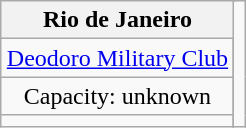<table class="wikitable" style="margin:1em auto;text-align:center;">
<tr>
<th colspan="2">Rio de Janeiro</th>
<td rowspan=4></td>
</tr>
<tr>
<td><a href='#'>Deodoro Military Club</a></td>
</tr>
<tr>
<td>Capacity: unknown</td>
</tr>
<tr>
<td></td>
</tr>
</table>
